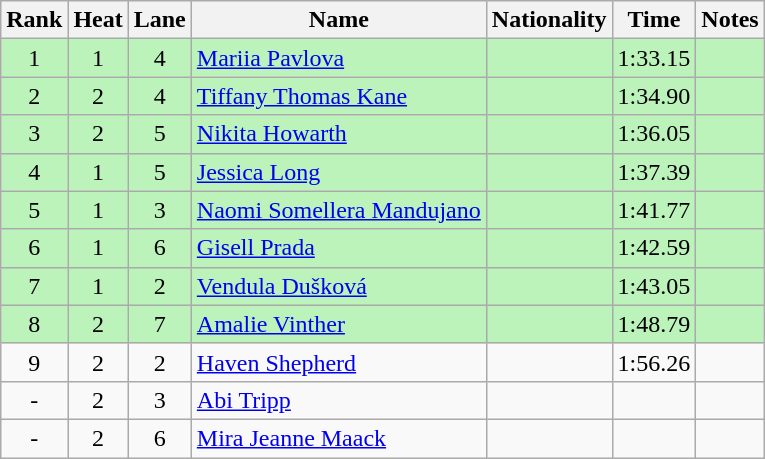<table class="wikitable sortable" style="text-align:center">
<tr>
<th>Rank</th>
<th>Heat</th>
<th>Lane</th>
<th>Name</th>
<th>Nationality</th>
<th>Time</th>
<th>Notes</th>
</tr>
<tr bgcolor=bbf3bb>
<td>1</td>
<td>1</td>
<td>4</td>
<td align=left><a href='#'>Mariia Pavlova</a></td>
<td align=left></td>
<td>1:33.15</td>
<td></td>
</tr>
<tr bgcolor=bbf3bb>
<td>2</td>
<td>2</td>
<td>4</td>
<td align=left><a href='#'>Tiffany Thomas Kane</a></td>
<td align=left></td>
<td>1:34.90</td>
<td></td>
</tr>
<tr bgcolor=bbf3bb>
<td>3</td>
<td>2</td>
<td>5</td>
<td align=left><a href='#'>Nikita Howarth</a></td>
<td align=left></td>
<td>1:36.05</td>
<td></td>
</tr>
<tr bgcolor=bbf3bb>
<td>4</td>
<td>1</td>
<td>5</td>
<td align=left><a href='#'>Jessica Long</a></td>
<td align=left></td>
<td>1:37.39</td>
<td></td>
</tr>
<tr bgcolor=bbf3bb>
<td>5</td>
<td>1</td>
<td>3</td>
<td align=left><a href='#'>Naomi Somellera Mandujano</a></td>
<td align=left></td>
<td>1:41.77</td>
<td></td>
</tr>
<tr bgcolor=bbf3bb>
<td>6</td>
<td>1</td>
<td>6</td>
<td align=left><a href='#'>Gisell Prada</a></td>
<td align=left></td>
<td>1:42.59</td>
<td></td>
</tr>
<tr bgcolor=bbf3bb>
<td>7</td>
<td>1</td>
<td>2</td>
<td align=left><a href='#'>Vendula Dušková</a></td>
<td align=left></td>
<td>1:43.05</td>
<td></td>
</tr>
<tr bgcolor=bbf3bb>
<td>8</td>
<td>2</td>
<td>7</td>
<td align=left><a href='#'>Amalie Vinther</a></td>
<td align=left></td>
<td>1:48.79</td>
<td></td>
</tr>
<tr>
<td>9</td>
<td>2</td>
<td>2</td>
<td align=left><a href='#'>Haven Shepherd</a></td>
<td align=left></td>
<td>1:56.26</td>
<td></td>
</tr>
<tr>
<td data-sort-value=10>-</td>
<td>2</td>
<td>3</td>
<td align=left><a href='#'>Abi Tripp</a></td>
<td align=left></td>
<td data-sort-value=9:99.99></td>
<td></td>
</tr>
<tr>
<td data-sort-value=11>-</td>
<td>2</td>
<td>6</td>
<td align=left><a href='#'>Mira Jeanne Maack</a></td>
<td align=left></td>
<td data-sort-value=9:99.99></td>
<td></td>
</tr>
</table>
